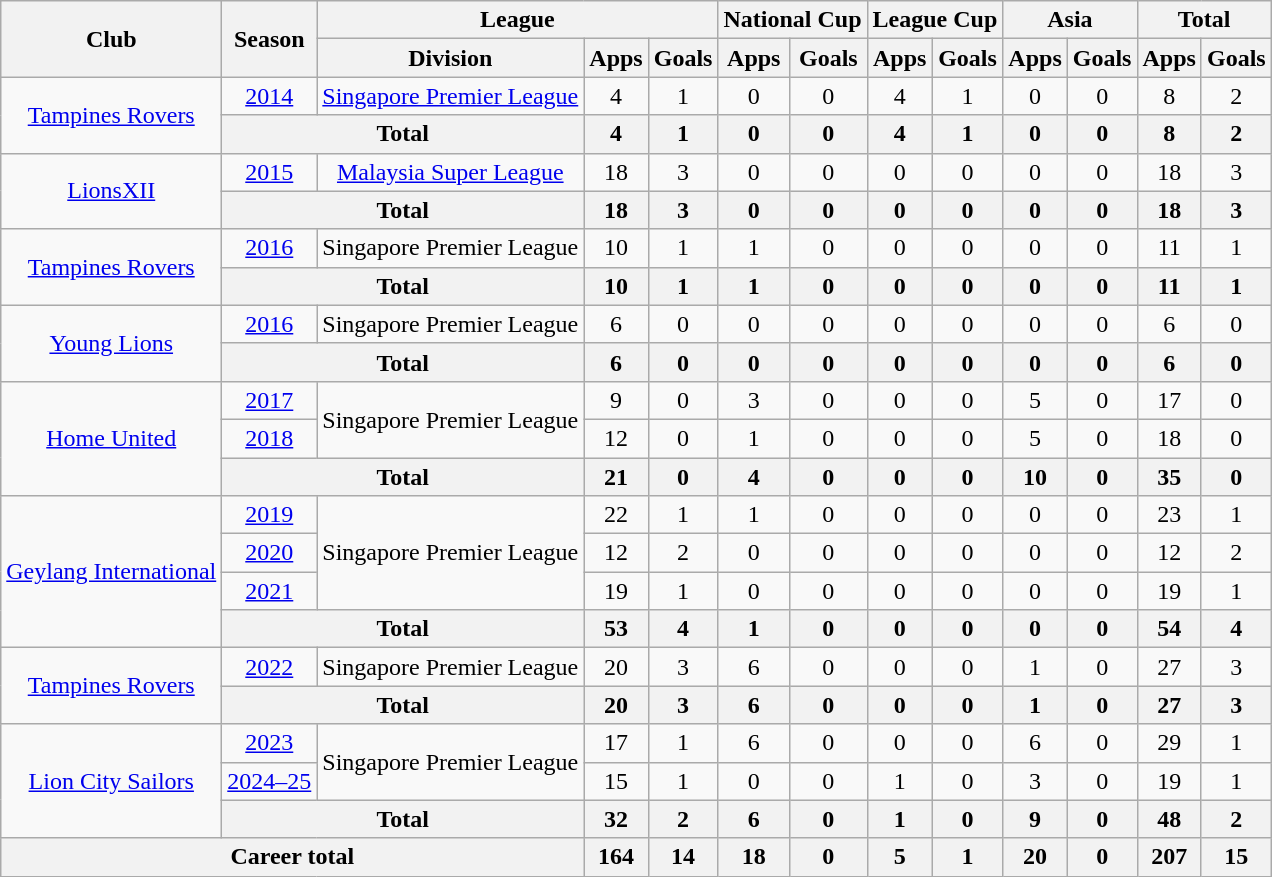<table class=wikitable style=text-align:center>
<tr>
<th rowspan=2>Club</th>
<th rowspan=2>Season</th>
<th colspan=3>League</th>
<th colspan=2>National Cup</th>
<th colspan=2>League Cup</th>
<th colspan=2>Asia</th>
<th colspan=2>Total</th>
</tr>
<tr>
<th>Division</th>
<th>Apps</th>
<th>Goals</th>
<th>Apps</th>
<th>Goals</th>
<th>Apps</th>
<th>Goals</th>
<th>Apps</th>
<th>Goals</th>
<th>Apps</th>
<th>Goals</th>
</tr>
<tr>
<td rowspan="2"><a href='#'>Tampines Rovers</a></td>
<td><a href='#'>2014</a></td>
<td><a href='#'>Singapore Premier League</a></td>
<td>4</td>
<td>1</td>
<td>0</td>
<td>0</td>
<td>4</td>
<td>1</td>
<td>0</td>
<td>0</td>
<td>8</td>
<td>2</td>
</tr>
<tr>
<th colspan=2>Total</th>
<th>4</th>
<th>1</th>
<th>0</th>
<th>0</th>
<th>4</th>
<th>1</th>
<th>0</th>
<th>0</th>
<th>8</th>
<th>2</th>
</tr>
<tr>
<td rowspan="2"><a href='#'>LionsXII</a></td>
<td><a href='#'>2015</a></td>
<td><a href='#'>Malaysia Super League</a></td>
<td>18</td>
<td>3</td>
<td>0</td>
<td>0</td>
<td>0</td>
<td>0</td>
<td>0</td>
<td>0</td>
<td>18</td>
<td>3</td>
</tr>
<tr>
<th colspan=2>Total</th>
<th>18</th>
<th>3</th>
<th>0</th>
<th>0</th>
<th>0</th>
<th>0</th>
<th>0</th>
<th>0</th>
<th>18</th>
<th>3</th>
</tr>
<tr>
<td rowspan="2"><a href='#'>Tampines Rovers</a></td>
<td><a href='#'>2016</a></td>
<td>Singapore Premier League</td>
<td>10</td>
<td>1</td>
<td>1</td>
<td>0</td>
<td>0</td>
<td>0</td>
<td>0</td>
<td>0</td>
<td>11</td>
<td>1</td>
</tr>
<tr>
<th colspan=2>Total</th>
<th>10</th>
<th>1</th>
<th>1</th>
<th>0</th>
<th>0</th>
<th>0</th>
<th>0</th>
<th>0</th>
<th>11</th>
<th>1</th>
</tr>
<tr>
<td rowspan="2"><a href='#'>Young Lions</a></td>
<td><a href='#'>2016</a></td>
<td>Singapore Premier League</td>
<td>6</td>
<td>0</td>
<td>0</td>
<td>0</td>
<td>0</td>
<td>0</td>
<td>0</td>
<td>0</td>
<td>6</td>
<td>0</td>
</tr>
<tr>
<th colspan=2>Total</th>
<th>6</th>
<th>0</th>
<th>0</th>
<th>0</th>
<th>0</th>
<th>0</th>
<th>0</th>
<th>0</th>
<th>6</th>
<th>0</th>
</tr>
<tr>
<td rowspan="3"><a href='#'>Home United</a></td>
<td><a href='#'>2017</a></td>
<td rowspan="2">Singapore Premier League</td>
<td>9</td>
<td>0</td>
<td>3</td>
<td>0</td>
<td>0</td>
<td>0</td>
<td>5</td>
<td>0</td>
<td>17</td>
<td>0</td>
</tr>
<tr>
<td><a href='#'>2018</a></td>
<td>12</td>
<td>0</td>
<td>1</td>
<td>0</td>
<td>0</td>
<td>0</td>
<td>5</td>
<td>0</td>
<td>18</td>
<td>0</td>
</tr>
<tr>
<th colspan=2>Total</th>
<th>21</th>
<th>0</th>
<th>4</th>
<th>0</th>
<th>0</th>
<th>0</th>
<th>10</th>
<th>0</th>
<th>35</th>
<th>0</th>
</tr>
<tr>
<td rowspan="4"><a href='#'>Geylang International</a></td>
<td><a href='#'>2019</a></td>
<td rowspan="3">Singapore Premier League</td>
<td>22</td>
<td>1</td>
<td>1</td>
<td>0</td>
<td>0</td>
<td>0</td>
<td>0</td>
<td>0</td>
<td>23</td>
<td>1</td>
</tr>
<tr>
<td><a href='#'>2020</a></td>
<td>12</td>
<td>2</td>
<td>0</td>
<td>0</td>
<td>0</td>
<td>0</td>
<td>0</td>
<td>0</td>
<td>12</td>
<td>2</td>
</tr>
<tr>
<td><a href='#'>2021</a></td>
<td>19</td>
<td>1</td>
<td>0</td>
<td>0</td>
<td>0</td>
<td>0</td>
<td>0</td>
<td>0</td>
<td>19</td>
<td>1</td>
</tr>
<tr>
<th colspan=2>Total</th>
<th>53</th>
<th>4</th>
<th>1</th>
<th>0</th>
<th>0</th>
<th>0</th>
<th>0</th>
<th>0</th>
<th>54</th>
<th>4</th>
</tr>
<tr>
<td rowspan="2"><a href='#'>Tampines Rovers</a></td>
<td><a href='#'>2022</a></td>
<td>Singapore Premier League</td>
<td>20</td>
<td>3</td>
<td>6</td>
<td>0</td>
<td>0</td>
<td>0</td>
<td>1</td>
<td>0</td>
<td>27</td>
<td>3</td>
</tr>
<tr>
<th colspan=2>Total</th>
<th>20</th>
<th>3</th>
<th>6</th>
<th>0</th>
<th>0</th>
<th>0</th>
<th>1</th>
<th>0</th>
<th>27</th>
<th>3</th>
</tr>
<tr>
<td rowspan="3"><a href='#'>Lion City Sailors</a></td>
<td><a href='#'>2023</a></td>
<td rowspan="2">Singapore Premier League</td>
<td>17</td>
<td>1</td>
<td>6</td>
<td>0</td>
<td>0</td>
<td>0</td>
<td>6</td>
<td>0</td>
<td>29</td>
<td>1</td>
</tr>
<tr>
<td><a href='#'>2024–25</a></td>
<td>15</td>
<td>1</td>
<td>0</td>
<td>0</td>
<td>1</td>
<td>0</td>
<td>3 </td>
<td>0</td>
<td>19</td>
<td>1</td>
</tr>
<tr>
<th colspan="2">Total</th>
<th>32</th>
<th>2</th>
<th>6</th>
<th>0</th>
<th>1</th>
<th>0</th>
<th>9</th>
<th>0</th>
<th>48</th>
<th>2</th>
</tr>
<tr>
<th colspan="3">Career total</th>
<th>164</th>
<th>14</th>
<th>18</th>
<th>0</th>
<th>5</th>
<th>1</th>
<th>20</th>
<th>0</th>
<th>207</th>
<th>15</th>
</tr>
</table>
